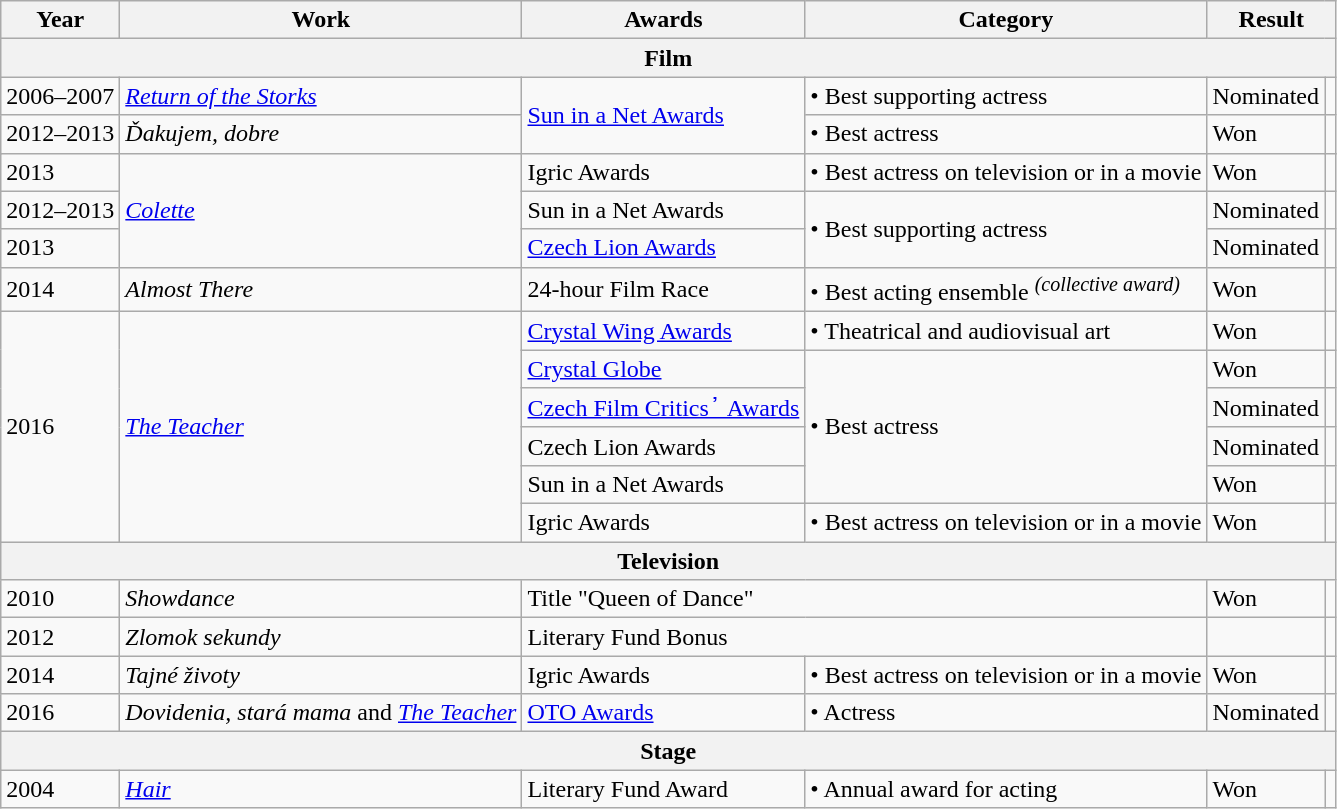<table class="wikitable">
<tr>
<th>Year</th>
<th>Work</th>
<th>Awards</th>
<th>Category</th>
<th colspan="2">Result</th>
</tr>
<tr>
<th colspan="6">Film</th>
</tr>
<tr>
<td>2006–2007</td>
<td><em><a href='#'>Return of the Storks</a></em></td>
<td rowspan="2"><a href='#'>Sun in a Net Awards</a></td>
<td>• Best supporting actress</td>
<td>Nominated</td>
<td></td>
</tr>
<tr>
<td>2012–2013</td>
<td rowspan="2"><em>Ďakujem, dobre</em></td>
<td>• Best actress</td>
<td>Won</td>
<td></td>
</tr>
<tr>
<td rowspan="2">2013</td>
<td rowspan="2">Igric Awards</td>
<td rowspan="2">• Best actress on television or in a movie</td>
<td rowspan="2">Won</td>
<td rowspan="2"></td>
</tr>
<tr>
<td rowspan="3"><em><a href='#'>Colette</a></em></td>
</tr>
<tr>
<td>2012–2013</td>
<td>Sun in a Net Awards</td>
<td rowspan="2">• Best supporting actress</td>
<td>Nominated</td>
<td></td>
</tr>
<tr>
<td>2013</td>
<td><a href='#'>Czech Lion Awards</a></td>
<td>Nominated</td>
<td></td>
</tr>
<tr>
<td>2014</td>
<td><em>Almost There</em></td>
<td>24-hour Film Race</td>
<td>• Best acting ensemble <em><sup>(collective award)</sup></em></td>
<td>Won</td>
<td></td>
</tr>
<tr>
<td rowspan="6">2016</td>
<td rowspan="6"><em><a href='#'>The Teacher</a></em></td>
<td><a href='#'>Crystal Wing Awards</a></td>
<td>• Theatrical and audiovisual art</td>
<td>Won</td>
<td></td>
</tr>
<tr>
<td><a href='#'>Crystal Globe</a></td>
<td rowspan="4">• Best actress</td>
<td>Won</td>
<td></td>
</tr>
<tr>
<td><a href='#'>Czech Film Critics᾽ Awards</a></td>
<td>Nominated</td>
<td></td>
</tr>
<tr>
<td>Czech Lion Awards</td>
<td>Nominated</td>
<td></td>
</tr>
<tr>
<td>Sun in a Net Awards</td>
<td>Won</td>
<td></td>
</tr>
<tr>
<td>Igric Awards</td>
<td>• Best actress on television or in a movie</td>
<td>Won</td>
<td></td>
</tr>
<tr>
<th colspan="6">Television</th>
</tr>
<tr>
<td>2010</td>
<td><em>Showdance</em></td>
<td colspan="2">Title "Queen of Dance"</td>
<td>Won</td>
<td></td>
</tr>
<tr>
<td>2012</td>
<td><em>Zlomok sekundy</em></td>
<td colspan="2">Literary Fund Bonus</td>
<td></td>
<td></td>
</tr>
<tr>
<td>2014</td>
<td><em>Tajné životy</em></td>
<td>Igric Awards</td>
<td>• Best actress on television or in a movie</td>
<td>Won</td>
<td></td>
</tr>
<tr>
<td>2016</td>
<td><em>Dovidenia, stará mama</em> and <em><a href='#'>The Teacher</a></em></td>
<td><a href='#'>OTO Awards</a></td>
<td>• Actress</td>
<td>Nominated</td>
<td></td>
</tr>
<tr>
<th colspan="6">Stage</th>
</tr>
<tr>
<td>2004</td>
<td><em><a href='#'>Hair</a></em></td>
<td>Literary Fund Award</td>
<td>• Annual award for acting</td>
<td>Won</td>
<td></td>
</tr>
</table>
